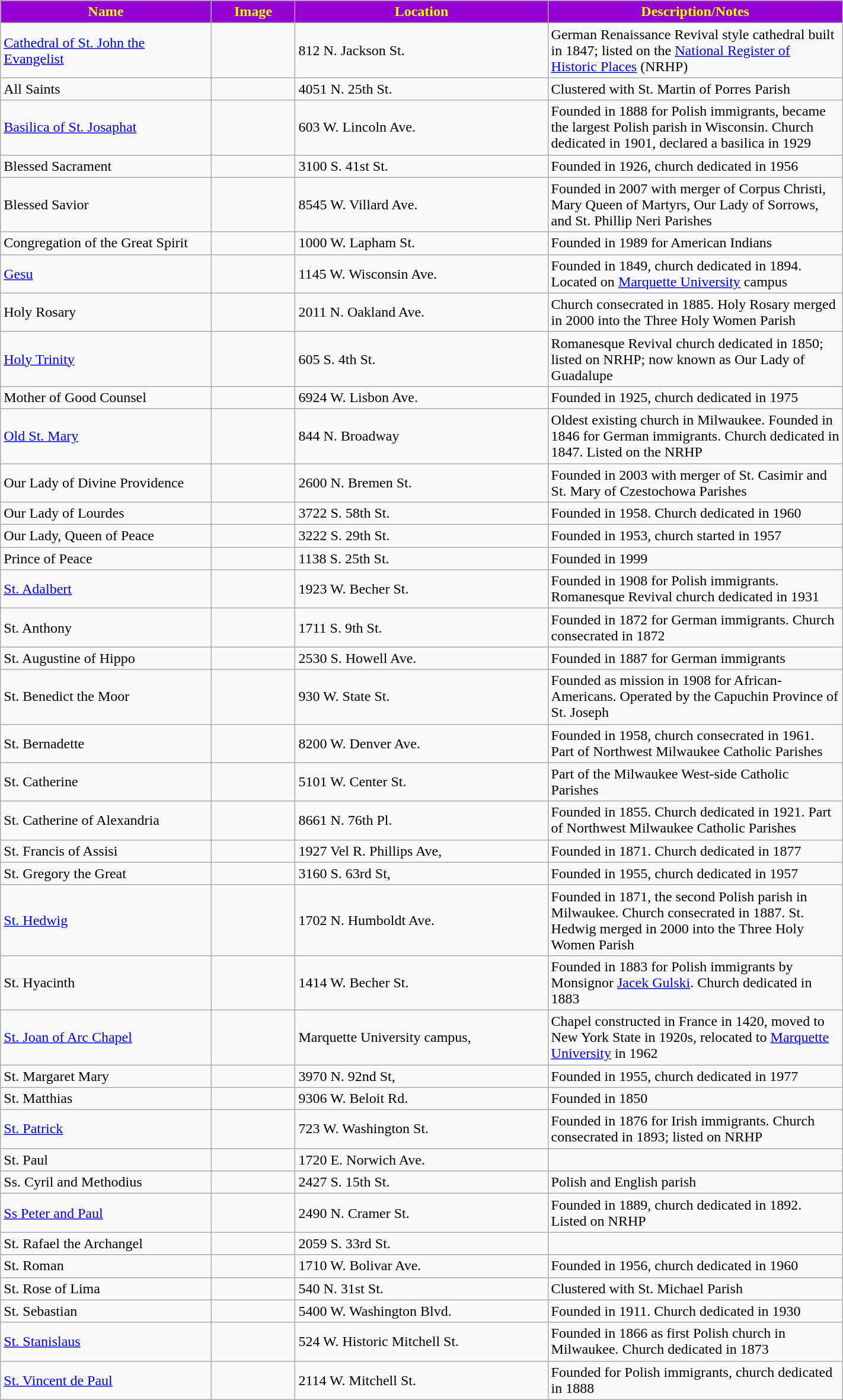<table class="wikitable sortable" style="width:75%">
<tr>
<th style="background:darkviolet; color:yellow;" width="25%"><strong>Name</strong></th>
<th style="background:darkviolet; color:yellow;" width="10%"><strong>Image</strong></th>
<th style="background:darkviolet; color:yellow;" width="30%"><strong>Location</strong></th>
<th style="background:darkviolet; color:yellow;" width="35%"><strong>Description/Notes</strong></th>
</tr>
<tr>
<td><a href='#'>Cathedral of St. John the Evangelist</a></td>
<td></td>
<td>812 N. Jackson St.</td>
<td>German Renaissance Revival style cathedral built in 1847; listed on the <a href='#'>National Register of Historic Places</a> (NRHP)</td>
</tr>
<tr>
<td>All Saints</td>
<td></td>
<td>4051 N. 25th St.</td>
<td>Clustered with St. Martin of Porres Parish</td>
</tr>
<tr>
<td><a href='#'>Basilica of St. Josaphat</a></td>
<td></td>
<td>603 W. Lincoln Ave.</td>
<td>Founded in 1888 for Polish immigrants, became the largest Polish parish in Wisconsin. Church dedicated in 1901, declared a basilica in 1929</td>
</tr>
<tr>
<td>Blessed Sacrament</td>
<td></td>
<td>3100 S. 41st St.</td>
<td>Founded in 1926, church dedicated in 1956</td>
</tr>
<tr>
<td>Blessed Savior</td>
<td></td>
<td>8545 W. Villard Ave.</td>
<td>Founded in 2007 with merger of Corpus Christi, Mary Queen of Martyrs, Our Lady of Sorrows, and St. Phillip Neri Parishes</td>
</tr>
<tr>
<td>Congregation of the Great Spirit</td>
<td></td>
<td>1000 W. Lapham St.</td>
<td>Founded in 1989 for American Indians</td>
</tr>
<tr>
<td><a href='#'>Gesu</a></td>
<td></td>
<td>1145 W. Wisconsin Ave.</td>
<td>Founded in 1849, church dedicated in 1894. Located on <a href='#'>Marquette University</a> campus</td>
</tr>
<tr>
<td>Holy Rosary</td>
<td></td>
<td>2011 N. Oakland Ave.</td>
<td>Church consecrated in 1885. Holy Rosary merged in 2000 into the Three Holy Women Parish</td>
</tr>
<tr>
<td><a href='#'>Holy Trinity</a></td>
<td></td>
<td>605 S. 4th St.</td>
<td>Romanesque Revival church dedicated in 1850; listed on NRHP; now known as Our Lady of Guadalupe</td>
</tr>
<tr>
<td>Mother of Good Counsel</td>
<td></td>
<td>6924 W. Lisbon Ave.</td>
<td>Founded in 1925, church dedicated in 1975</td>
</tr>
<tr>
<td><a href='#'>Old St. Mary</a></td>
<td></td>
<td>844 N. Broadway</td>
<td>Oldest existing church in Milwaukee. Founded in 1846 for German immigrants. Church dedicated in 1847. Listed on the NRHP</td>
</tr>
<tr>
<td>Our Lady of Divine Providence</td>
<td></td>
<td>2600 N. Bremen St.</td>
<td>Founded in 2003 with merger of St. Casimir and St. Mary of Czestochowa Parishes</td>
</tr>
<tr>
<td>Our Lady of Lourdes</td>
<td></td>
<td>3722 S. 58th St.</td>
<td>Founded in 1958. Church dedicated in 1960</td>
</tr>
<tr>
<td>Our Lady, Queen of Peace</td>
<td></td>
<td>3222 S. 29th St.</td>
<td>Founded in 1953, church started in 1957</td>
</tr>
<tr>
<td>Prince of Peace</td>
<td></td>
<td>1138 S. 25th St.</td>
<td>Founded in 1999</td>
</tr>
<tr>
<td><a href='#'>St. Adalbert</a></td>
<td></td>
<td>1923 W. Becher St.</td>
<td>Founded in 1908 for Polish immigrants. Romanesque Revival church dedicated in 1931</td>
</tr>
<tr>
<td>St. Anthony</td>
<td></td>
<td>1711 S. 9th St.</td>
<td>Founded in 1872 for German immigrants. Church consecrated in 1872</td>
</tr>
<tr>
<td>St. Augustine of Hippo</td>
<td></td>
<td>2530 S. Howell Ave.</td>
<td>Founded in 1887 for German immigrants</td>
</tr>
<tr>
<td>St. Benedict the Moor</td>
<td></td>
<td>930 W. State St.</td>
<td>Founded as mission in 1908 for African-Americans. Operated by the Capuchin Province of St. Joseph</td>
</tr>
<tr>
<td>St. Bernadette</td>
<td></td>
<td>8200 W. Denver Ave.</td>
<td>Founded in 1958, church consecrated in 1961. Part of Northwest Milwaukee Catholic Parishes</td>
</tr>
<tr>
<td>St. Catherine</td>
<td></td>
<td>5101 W. Center St.</td>
<td>Part of the Milwaukee West-side Catholic Parishes</td>
</tr>
<tr>
<td>St. Catherine of Alexandria</td>
<td></td>
<td>8661 N. 76th Pl.</td>
<td>Founded in 1855. Church dedicated in 1921.  Part of Northwest Milwaukee Catholic Parishes</td>
</tr>
<tr>
<td>St. Francis of Assisi</td>
<td></td>
<td>1927 Vel R. Phillips Ave,</td>
<td>Founded in 1871. Church dedicated in 1877</td>
</tr>
<tr>
<td>St. Gregory the Great</td>
<td></td>
<td>3160 S. 63rd St,</td>
<td>Founded in 1955, church dedicated in 1957</td>
</tr>
<tr>
<td><a href='#'>St. Hedwig</a></td>
<td></td>
<td>1702 N. Humboldt Ave.</td>
<td>Founded in 1871, the second Polish parish in Milwaukee. Church consecrated in 1887. St. Hedwig merged in 2000 into the Three Holy Women Parish</td>
</tr>
<tr>
<td>St. Hyacinth</td>
<td></td>
<td>1414 W. Becher St.</td>
<td>Founded in 1883 for Polish immigrants by Monsignor <a href='#'>Jacek Gulski</a>. Church dedicated in 1883</td>
</tr>
<tr>
<td><a href='#'>St. Joan of Arc Chapel</a></td>
<td></td>
<td>Marquette University campus,</td>
<td>Chapel constructed in France in 1420, moved to New York State in 1920s, relocated to <a href='#'>Marquette University</a> in 1962</td>
</tr>
<tr>
<td>St. Margaret Mary</td>
<td></td>
<td>3970 N. 92nd St,</td>
<td>Founded in 1955, church dedicated in 1977</td>
</tr>
<tr>
<td>St. Matthias</td>
<td></td>
<td>9306 W. Beloit Rd.</td>
<td>Founded in 1850</td>
</tr>
<tr>
<td><a href='#'>St. Patrick</a></td>
<td></td>
<td>723 W. Washington St.</td>
<td>Founded in 1876 for Irish immigrants. Church consecrated in 1893; listed on NRHP</td>
</tr>
<tr>
<td>St. Paul</td>
<td></td>
<td>1720 E. Norwich Ave.</td>
<td></td>
</tr>
<tr>
<td>Ss. Cyril and Methodius</td>
<td></td>
<td>2427 S. 15th St.</td>
<td>Polish and English parish</td>
</tr>
<tr>
<td><a href='#'>Ss Peter and Paul</a></td>
<td></td>
<td>2490 N. Cramer St.</td>
<td>Founded in 1889, church dedicated in 1892. Listed on NRHP</td>
</tr>
<tr>
<td>St. Rafael the Archangel</td>
<td></td>
<td>2059 S. 33rd St.</td>
<td></td>
</tr>
<tr>
<td>St. Roman</td>
<td></td>
<td>1710 W. Bolivar Ave.</td>
<td>Founded in 1956, church dedicated in 1960</td>
</tr>
<tr>
<td>St. Rose of Lima</td>
<td></td>
<td>540 N. 31st St.</td>
<td>Clustered with St. Michael Parish</td>
</tr>
<tr>
<td>St. Sebastian</td>
<td></td>
<td>5400 W. Washington Blvd.</td>
<td>Founded in 1911. Church dedicated in 1930</td>
</tr>
<tr>
<td><a href='#'>St. Stanislaus</a></td>
<td></td>
<td>524 W. Historic Mitchell St.</td>
<td>Founded in 1866 as first Polish church in Milwaukee. Church dedicated in 1873</td>
</tr>
<tr>
<td><a href='#'>St. Vincent de Paul</a></td>
<td></td>
<td>2114 W. Mitchell St.</td>
<td>Founded for Polish immigrants, church dedicated in 1888</td>
</tr>
</table>
